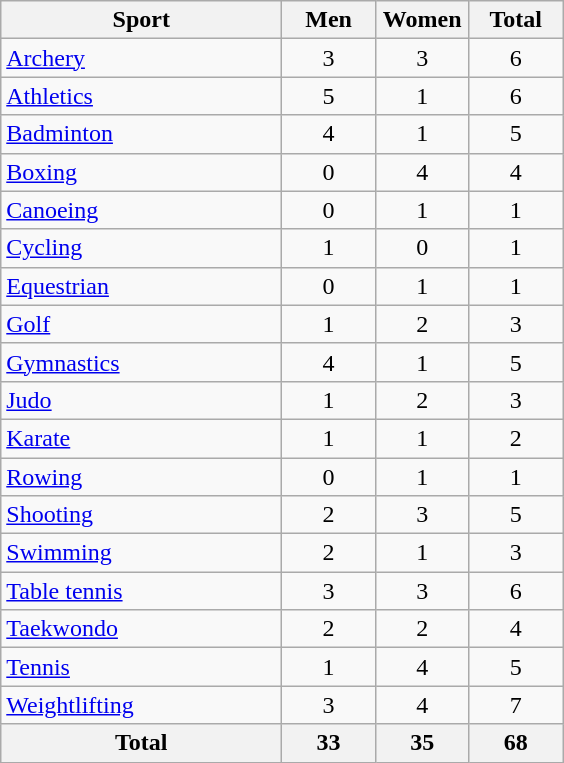<table class="wikitable sortable" style="text-align:center;">
<tr>
<th width="180">Sport</th>
<th width="55">Men</th>
<th width="55">Women</th>
<th width="55">Total</th>
</tr>
<tr>
<td align="left"><a href='#'>Archery</a></td>
<td>3</td>
<td>3</td>
<td>6</td>
</tr>
<tr>
<td align="left"><a href='#'>Athletics</a></td>
<td>5</td>
<td>1</td>
<td>6</td>
</tr>
<tr>
<td align="left"><a href='#'>Badminton</a></td>
<td>4</td>
<td>1</td>
<td>5</td>
</tr>
<tr>
<td align="left"><a href='#'>Boxing</a></td>
<td>0</td>
<td>4</td>
<td>4</td>
</tr>
<tr>
<td align="left"><a href='#'>Canoeing</a></td>
<td>0</td>
<td>1</td>
<td>1</td>
</tr>
<tr>
<td align="left"><a href='#'>Cycling</a></td>
<td>1</td>
<td>0</td>
<td>1</td>
</tr>
<tr>
<td align="left"><a href='#'>Equestrian</a></td>
<td>0</td>
<td>1</td>
<td>1</td>
</tr>
<tr>
<td align="left"><a href='#'>Golf</a></td>
<td>1</td>
<td>2</td>
<td>3</td>
</tr>
<tr>
<td align="left"><a href='#'>Gymnastics</a></td>
<td>4</td>
<td>1</td>
<td>5</td>
</tr>
<tr>
<td align="left"><a href='#'>Judo</a></td>
<td>1</td>
<td>2</td>
<td>3</td>
</tr>
<tr>
<td align="left"><a href='#'>Karate</a></td>
<td>1</td>
<td>1</td>
<td>2</td>
</tr>
<tr>
<td align="left"><a href='#'>Rowing</a></td>
<td>0</td>
<td>1</td>
<td>1</td>
</tr>
<tr>
<td align="left"><a href='#'>Shooting</a></td>
<td>2</td>
<td>3</td>
<td>5</td>
</tr>
<tr>
<td align="left"><a href='#'>Swimming</a></td>
<td>2</td>
<td>1</td>
<td>3</td>
</tr>
<tr>
<td align="left"><a href='#'>Table tennis</a></td>
<td>3</td>
<td>3</td>
<td>6</td>
</tr>
<tr>
<td align="left"><a href='#'>Taekwondo</a></td>
<td>2</td>
<td>2</td>
<td>4</td>
</tr>
<tr>
<td align="left"><a href='#'>Tennis</a></td>
<td>1</td>
<td>4</td>
<td>5</td>
</tr>
<tr>
<td align="left"><a href='#'>Weightlifting</a></td>
<td>3</td>
<td>4</td>
<td>7</td>
</tr>
<tr>
<th>Total</th>
<th>33</th>
<th>35</th>
<th>68</th>
</tr>
</table>
